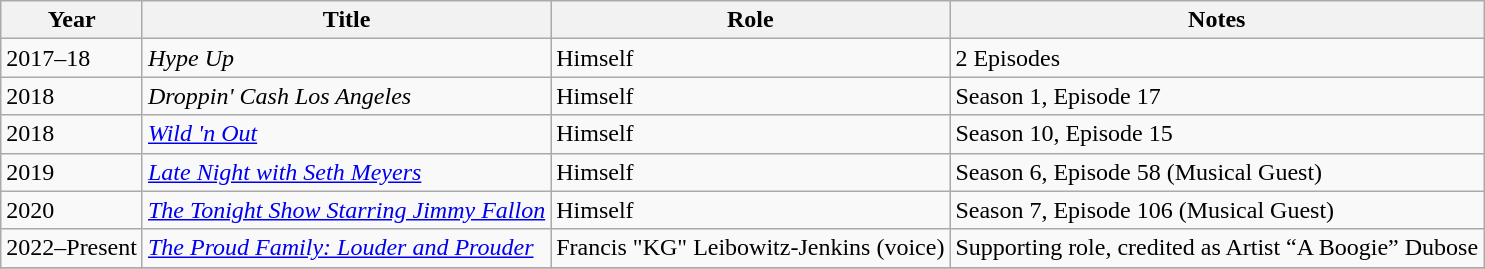<table class="wikitable">
<tr>
<th>Year</th>
<th>Title</th>
<th>Role</th>
<th>Notes</th>
</tr>
<tr>
<td>2017–18</td>
<td><em>Hype Up</em></td>
<td>Himself</td>
<td>2 Episodes</td>
</tr>
<tr>
<td>2018</td>
<td><em>Droppin' Cash Los Angeles</em></td>
<td>Himself</td>
<td>Season 1, Episode 17</td>
</tr>
<tr>
<td>2018</td>
<td><em><a href='#'>Wild 'n Out</a></em></td>
<td>Himself</td>
<td>Season 10, Episode 15</td>
</tr>
<tr>
<td>2019</td>
<td><em><a href='#'>Late Night with Seth Meyers</a></em></td>
<td>Himself</td>
<td>Season 6, Episode 58 (Musical Guest)</td>
</tr>
<tr>
<td>2020</td>
<td><em><a href='#'>The Tonight Show Starring Jimmy Fallon</a></em></td>
<td>Himself</td>
<td>Season 7, Episode 106 (Musical Guest)</td>
</tr>
<tr>
<td>2022–Present</td>
<td><em><a href='#'>The Proud Family: Louder and Prouder</a></em></td>
<td>Francis "KG" Leibowitz-Jenkins (voice)</td>
<td>Supporting role, credited as Artist “A Boogie” Dubose</td>
</tr>
<tr>
</tr>
</table>
